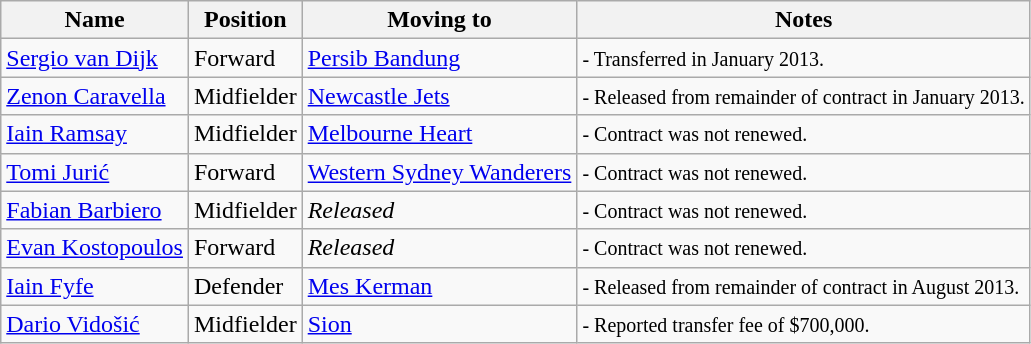<table class="wikitable">
<tr>
<th>Name</th>
<th>Position</th>
<th>Moving to</th>
<th>Notes</th>
</tr>
<tr>
<td><a href='#'>Sergio van Dijk</a></td>
<td>Forward</td>
<td><a href='#'>Persib Bandung</a></td>
<td><small>- Transferred in January 2013.</small></td>
</tr>
<tr>
<td><a href='#'>Zenon Caravella</a></td>
<td>Midfielder</td>
<td><a href='#'>Newcastle Jets</a></td>
<td><small>- Released from remainder of contract in January 2013.</small></td>
</tr>
<tr>
<td><a href='#'>Iain Ramsay</a></td>
<td>Midfielder</td>
<td><a href='#'>Melbourne Heart</a></td>
<td><small>- Contract was  not renewed.</small></td>
</tr>
<tr>
<td><a href='#'>Tomi Jurić</a></td>
<td>Forward</td>
<td><a href='#'>Western Sydney Wanderers</a></td>
<td><small>- Contract was  not renewed.</small></td>
</tr>
<tr>
<td><a href='#'>Fabian Barbiero</a></td>
<td>Midfielder</td>
<td><em>Released</em></td>
<td><small>- Contract was  not renewed.</small></td>
</tr>
<tr>
<td><a href='#'>Evan Kostopoulos</a></td>
<td>Forward</td>
<td><em>Released</em></td>
<td><small>- Contract was  not renewed.</small></td>
</tr>
<tr>
<td><a href='#'>Iain Fyfe</a></td>
<td>Defender</td>
<td><a href='#'>Mes Kerman</a></td>
<td><small>- Released from remainder of contract in August 2013.</small></td>
</tr>
<tr>
<td><a href='#'>Dario Vidošić</a></td>
<td>Midfielder</td>
<td><a href='#'>Sion</a></td>
<td><small>- Reported transfer fee of $700,000.</small></td>
</tr>
</table>
